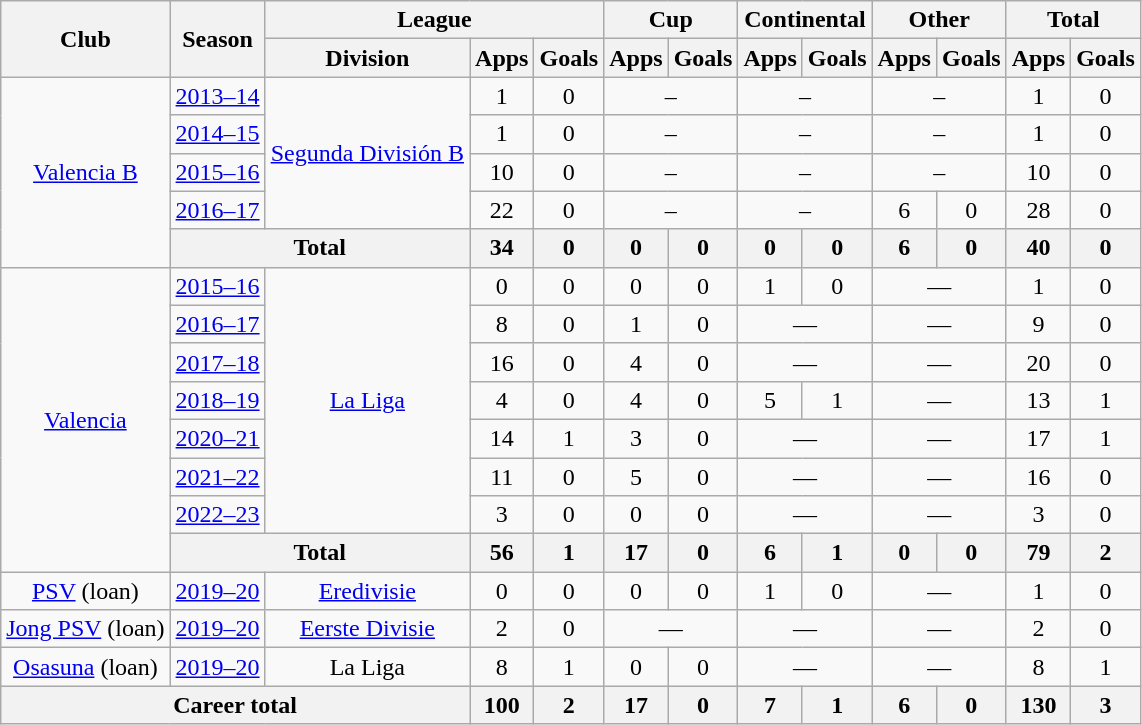<table class="wikitable" style="text-align:center">
<tr>
<th rowspan="2">Club</th>
<th rowspan="2">Season</th>
<th colspan="3">League</th>
<th colspan="2">Cup</th>
<th colspan="2">Continental</th>
<th colspan="2">Other</th>
<th colspan="2">Total</th>
</tr>
<tr>
<th>Division</th>
<th>Apps</th>
<th>Goals</th>
<th>Apps</th>
<th>Goals</th>
<th>Apps</th>
<th>Goals</th>
<th>Apps</th>
<th>Goals</th>
<th>Apps</th>
<th>Goals</th>
</tr>
<tr>
<td rowspan="5"><a href='#'>Valencia B</a></td>
<td><a href='#'>2013–14</a></td>
<td rowspan="4"><a href='#'>Segunda División B</a></td>
<td>1</td>
<td>0</td>
<td colspan="2">–</td>
<td colspan="2">–</td>
<td colspan="2">–</td>
<td>1</td>
<td>0</td>
</tr>
<tr>
<td><a href='#'>2014–15</a></td>
<td>1</td>
<td>0</td>
<td colspan="2">–</td>
<td colspan="2">–</td>
<td colspan="2">–</td>
<td>1</td>
<td>0</td>
</tr>
<tr>
<td><a href='#'>2015–16</a></td>
<td>10</td>
<td>0</td>
<td colspan="2">–</td>
<td colspan="2">–</td>
<td colspan="2">–</td>
<td>10</td>
<td>0</td>
</tr>
<tr>
<td><a href='#'>2016–17</a></td>
<td>22</td>
<td>0</td>
<td colspan="2">–</td>
<td colspan="2">–</td>
<td>6</td>
<td>0</td>
<td>28</td>
<td>0</td>
</tr>
<tr>
<th colspan="2">Total</th>
<th>34</th>
<th>0</th>
<th>0</th>
<th>0</th>
<th>0</th>
<th>0</th>
<th>6</th>
<th>0</th>
<th>40</th>
<th>0</th>
</tr>
<tr>
<td rowspan="8"><a href='#'>Valencia</a></td>
<td><a href='#'>2015–16</a></td>
<td rowspan="7"><a href='#'>La Liga</a></td>
<td>0</td>
<td>0</td>
<td>0</td>
<td>0</td>
<td>1</td>
<td>0</td>
<td colspan="2">—</td>
<td>1</td>
<td>0</td>
</tr>
<tr>
<td><a href='#'>2016–17</a></td>
<td>8</td>
<td>0</td>
<td>1</td>
<td>0</td>
<td colspan="2">—</td>
<td colspan="2">—</td>
<td>9</td>
<td>0</td>
</tr>
<tr>
<td><a href='#'>2017–18</a></td>
<td>16</td>
<td>0</td>
<td>4</td>
<td>0</td>
<td colspan="2">—</td>
<td colspan="2">—</td>
<td>20</td>
<td>0</td>
</tr>
<tr>
<td><a href='#'>2018–19</a></td>
<td>4</td>
<td>0</td>
<td>4</td>
<td>0</td>
<td>5</td>
<td>1</td>
<td colspan="2">—</td>
<td>13</td>
<td>1</td>
</tr>
<tr>
<td><a href='#'>2020–21</a></td>
<td>14</td>
<td>1</td>
<td>3</td>
<td>0</td>
<td colspan="2">—</td>
<td colspan="2">—</td>
<td>17</td>
<td>1</td>
</tr>
<tr>
<td><a href='#'>2021–22</a></td>
<td>11</td>
<td>0</td>
<td>5</td>
<td>0</td>
<td colspan="2">—</td>
<td colspan="2">—</td>
<td>16</td>
<td>0</td>
</tr>
<tr>
<td><a href='#'>2022–23</a></td>
<td>3</td>
<td>0</td>
<td>0</td>
<td>0</td>
<td colspan="2">—</td>
<td colspan="2">—</td>
<td>3</td>
<td>0</td>
</tr>
<tr>
<th colspan="2">Total</th>
<th>56</th>
<th>1</th>
<th>17</th>
<th>0</th>
<th>6</th>
<th>1</th>
<th>0</th>
<th>0</th>
<th>79</th>
<th>2</th>
</tr>
<tr>
<td><a href='#'>PSV</a> (loan)</td>
<td><a href='#'>2019–20</a></td>
<td><a href='#'>Eredivisie</a></td>
<td>0</td>
<td>0</td>
<td>0</td>
<td>0</td>
<td>1</td>
<td>0</td>
<td colspan="2">—</td>
<td>1</td>
<td>0</td>
</tr>
<tr>
<td><a href='#'>Jong PSV</a> (loan)</td>
<td><a href='#'>2019–20</a></td>
<td><a href='#'>Eerste Divisie</a></td>
<td>2</td>
<td>0</td>
<td colspan="2">—</td>
<td colspan="2">—</td>
<td colspan="2">—</td>
<td>2</td>
<td>0</td>
</tr>
<tr>
<td><a href='#'>Osasuna</a> (loan)</td>
<td><a href='#'>2019–20</a></td>
<td>La Liga</td>
<td>8</td>
<td>1</td>
<td>0</td>
<td>0</td>
<td colspan="2">—</td>
<td colspan="2">—</td>
<td>8</td>
<td>1</td>
</tr>
<tr>
<th colspan="3">Career total</th>
<th>100</th>
<th>2</th>
<th>17</th>
<th>0</th>
<th>7</th>
<th>1</th>
<th>6</th>
<th>0</th>
<th>130</th>
<th>3</th>
</tr>
</table>
